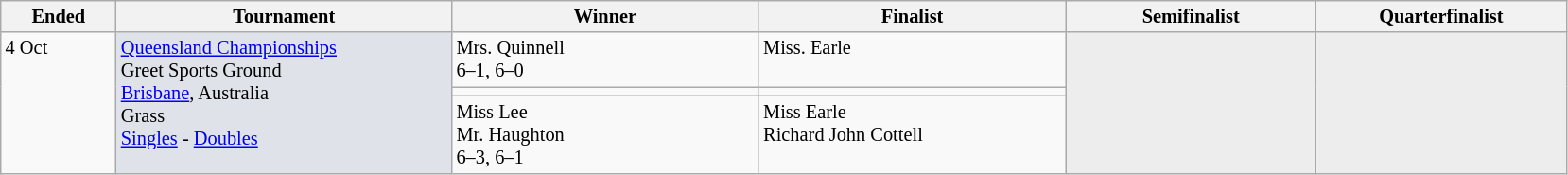<table class="wikitable" style="font-size:85%;">
<tr>
<th width="75">Ended</th>
<th width="230">Tournament</th>
<th width="210">Winner</th>
<th width="210">Finalist</th>
<th width="170">Semifinalist</th>
<th width="170">Quarterfinalist</th>
</tr>
<tr valign=top>
<td rowspan=3>4 Oct</td>
<td style="background:#dfe2e9" rowspan=3><a href='#'>Queensland Championships</a><br>Greet Sports Ground<br><a href='#'>Brisbane</a>, Australia<br>Grass<br><a href='#'>Singles</a> - <a href='#'>Doubles</a></td>
<td> Mrs. Quinnell<br>6–1, 6–0</td>
<td> Miss. Earle</td>
<td style="background:#ededed;" rowspan=3></td>
<td style="background:#ededed;" rowspan=3></td>
</tr>
<tr valign=top>
<td></td>
<td></td>
</tr>
<tr valign=top>
<td> Miss Lee<br> Mr. Haughton<br>6–3, 6–1</td>
<td> Miss Earle<br> Richard John Cottell</td>
</tr>
</table>
